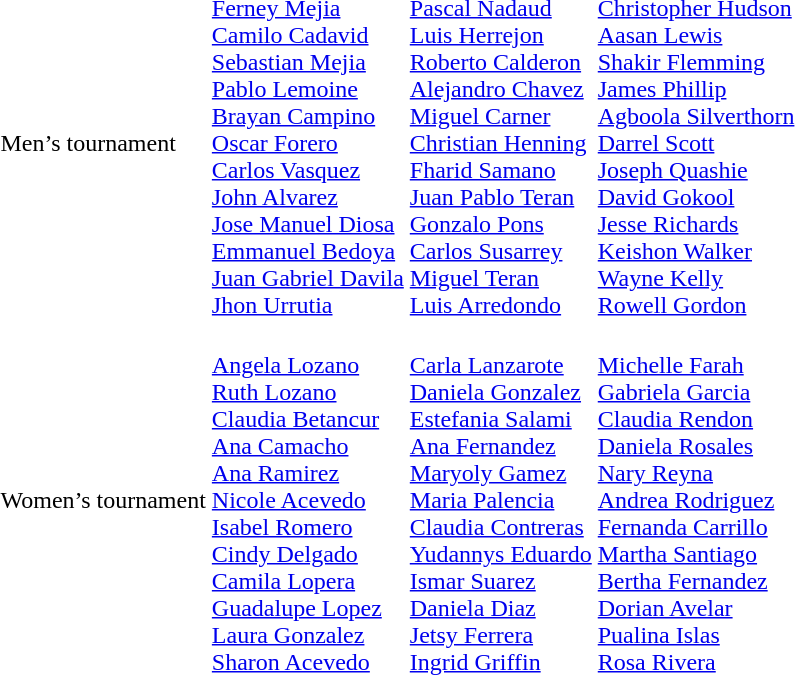<table>
<tr>
<td>Men’s tournament</td>
<td><br><a href='#'>Ferney Mejia</a><br><a href='#'>Camilo Cadavid</a><br><a href='#'>Sebastian Mejia</a><br><a href='#'>Pablo Lemoine</a><br><a href='#'>Brayan Campino</a><br><a href='#'>Oscar Forero</a><br><a href='#'>Carlos Vasquez</a><br><a href='#'>John Alvarez</a><br><a href='#'>Jose Manuel Diosa</a><br><a href='#'>Emmanuel Bedoya</a><br><a href='#'>Juan Gabriel Davila</a><br><a href='#'>Jhon Urrutia</a></td>
<td><br><a href='#'>Pascal Nadaud</a><br><a href='#'>Luis Herrejon</a><br><a href='#'>Roberto Calderon</a><br><a href='#'>Alejandro Chavez</a><br><a href='#'>Miguel Carner</a><br><a href='#'>Christian Henning</a><br><a href='#'>Fharid Samano</a><br><a href='#'>Juan Pablo Teran</a><br><a href='#'>Gonzalo Pons</a><br><a href='#'>Carlos Susarrey</a><br><a href='#'>Miguel Teran</a><br><a href='#'>Luis Arredondo</a></td>
<td><br><a href='#'>Christopher Hudson</a><br><a href='#'>Aasan Lewis</a><br><a href='#'>Shakir Flemming</a><br><a href='#'>James Phillip</a><br><a href='#'>Agboola Silverthorn</a><br><a href='#'>Darrel Scott</a><br><a href='#'>Joseph Quashie</a><br><a href='#'>David Gokool</a><br><a href='#'>Jesse Richards</a><br><a href='#'>Keishon Walker</a><br><a href='#'>Wayne Kelly</a><br><a href='#'>Rowell Gordon</a></td>
</tr>
<tr>
<td>Women’s tournament</td>
<td><br><a href='#'>Angela Lozano</a><br><a href='#'>Ruth Lozano</a><br><a href='#'>Claudia Betancur</a><br><a href='#'>Ana Camacho</a><br><a href='#'>Ana Ramirez</a><br><a href='#'>Nicole Acevedo</a><br><a href='#'>Isabel Romero</a><br><a href='#'>Cindy Delgado</a><br><a href='#'>Camila Lopera</a><br><a href='#'>Guadalupe Lopez</a><br><a href='#'>Laura Gonzalez</a><br><a href='#'>Sharon Acevedo</a></td>
<td><br><a href='#'>Carla Lanzarote</a><br><a href='#'>Daniela Gonzalez</a><br><a href='#'>Estefania Salami</a><br><a href='#'>Ana Fernandez</a><br><a href='#'>Maryoly Gamez</a><br><a href='#'>Maria Palencia</a><br><a href='#'>Claudia Contreras</a><br><a href='#'>Yudannys Eduardo</a><br><a href='#'>Ismar Suarez</a><br><a href='#'>Daniela Diaz</a><br><a href='#'>Jetsy Ferrera</a><br><a href='#'>Ingrid Griffin</a></td>
<td><br><a href='#'>Michelle Farah</a><br><a href='#'>Gabriela Garcia</a><br><a href='#'>Claudia Rendon</a><br><a href='#'>Daniela Rosales</a><br><a href='#'>Nary Reyna</a><br><a href='#'>Andrea Rodriguez</a><br><a href='#'>Fernanda Carrillo</a><br><a href='#'>Martha Santiago</a><br><a href='#'>Bertha Fernandez</a><br><a href='#'>Dorian Avelar</a><br><a href='#'>Pualina Islas</a><br><a href='#'>Rosa Rivera</a></td>
</tr>
<tr>
</tr>
</table>
